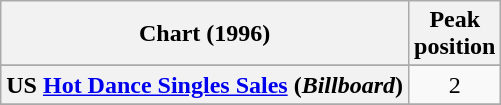<table class="wikitable plainrowheaders sortable">
<tr>
<th>Chart (1996)</th>
<th>Peak<br>position</th>
</tr>
<tr>
</tr>
<tr>
</tr>
<tr>
<th scope="row">US <a href='#'>Hot Dance Singles Sales</a> (<em>Billboard</em>)</th>
<td align="center">2</td>
</tr>
<tr>
</tr>
</table>
